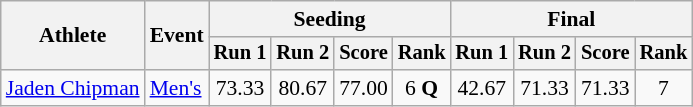<table class="wikitable" style="font-size:90%">
<tr>
<th rowspan=2>Athlete</th>
<th rowspan=2>Event</th>
<th colspan="4">Seeding</th>
<th colspan="4">Final</th>
</tr>
<tr style="font-size:95%">
<th>Run 1</th>
<th>Run 2</th>
<th>Score</th>
<th>Rank</th>
<th>Run 1</th>
<th>Run 2</th>
<th>Score</th>
<th>Rank</th>
</tr>
<tr align=center>
<td align=left><a href='#'>Jaden Chipman</a></td>
<td align=left><a href='#'>Men's</a></td>
<td>73.33</td>
<td>80.67</td>
<td>77.00</td>
<td>6 <strong>Q</strong></td>
<td>42.67</td>
<td>71.33</td>
<td>71.33</td>
<td>7</td>
</tr>
</table>
